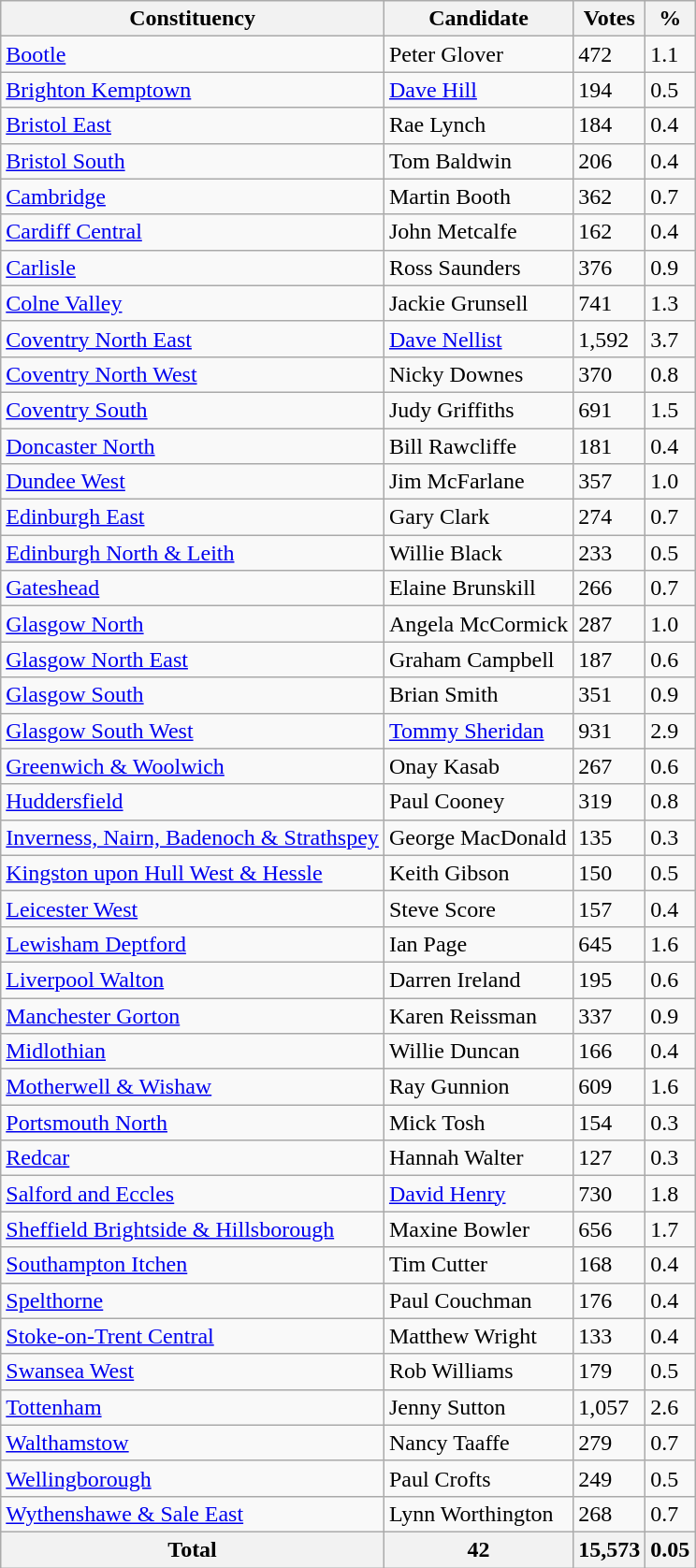<table class="wikitable sortable">
<tr>
<th>Constituency</th>
<th>Candidate</th>
<th>Votes</th>
<th>%</th>
</tr>
<tr>
<td><a href='#'>Bootle</a></td>
<td>Peter Glover</td>
<td>472</td>
<td>1.1</td>
</tr>
<tr>
<td><a href='#'>Brighton Kemptown</a></td>
<td><a href='#'>Dave Hill</a></td>
<td>194</td>
<td>0.5</td>
</tr>
<tr>
<td><a href='#'>Bristol East</a></td>
<td>Rae Lynch</td>
<td>184</td>
<td>0.4</td>
</tr>
<tr>
<td><a href='#'>Bristol South</a></td>
<td>Tom Baldwin</td>
<td>206</td>
<td>0.4</td>
</tr>
<tr>
<td><a href='#'>Cambridge</a></td>
<td>Martin Booth</td>
<td>362</td>
<td>0.7</td>
</tr>
<tr>
<td><a href='#'>Cardiff Central</a></td>
<td>John Metcalfe</td>
<td>162</td>
<td>0.4</td>
</tr>
<tr>
<td><a href='#'>Carlisle</a></td>
<td>Ross Saunders</td>
<td>376</td>
<td>0.9</td>
</tr>
<tr>
<td><a href='#'>Colne Valley</a></td>
<td>Jackie Grunsell</td>
<td>741</td>
<td>1.3</td>
</tr>
<tr>
<td><a href='#'>Coventry North East</a></td>
<td><a href='#'>Dave Nellist</a></td>
<td>1,592</td>
<td>3.7</td>
</tr>
<tr>
<td><a href='#'>Coventry North West</a></td>
<td>Nicky Downes</td>
<td>370</td>
<td>0.8</td>
</tr>
<tr>
<td><a href='#'>Coventry South</a></td>
<td>Judy Griffiths</td>
<td>691</td>
<td>1.5</td>
</tr>
<tr>
<td><a href='#'>Doncaster North</a></td>
<td>Bill Rawcliffe</td>
<td>181</td>
<td>0.4</td>
</tr>
<tr>
<td><a href='#'>Dundee West</a></td>
<td>Jim McFarlane</td>
<td>357</td>
<td>1.0</td>
</tr>
<tr>
<td><a href='#'>Edinburgh East</a></td>
<td>Gary Clark</td>
<td>274</td>
<td>0.7</td>
</tr>
<tr>
<td><a href='#'>Edinburgh North & Leith</a></td>
<td>Willie Black</td>
<td>233</td>
<td>0.5</td>
</tr>
<tr>
<td><a href='#'>Gateshead</a></td>
<td>Elaine Brunskill</td>
<td>266</td>
<td>0.7</td>
</tr>
<tr>
<td><a href='#'>Glasgow North</a></td>
<td>Angela McCormick</td>
<td>287</td>
<td>1.0</td>
</tr>
<tr>
<td><a href='#'>Glasgow North East</a></td>
<td>Graham Campbell</td>
<td>187</td>
<td>0.6</td>
</tr>
<tr>
<td><a href='#'>Glasgow South</a></td>
<td>Brian Smith</td>
<td>351</td>
<td>0.9</td>
</tr>
<tr>
<td><a href='#'>Glasgow South West</a></td>
<td><a href='#'>Tommy Sheridan</a></td>
<td>931</td>
<td>2.9</td>
</tr>
<tr>
<td><a href='#'>Greenwich & Woolwich</a></td>
<td>Onay Kasab</td>
<td>267</td>
<td>0.6</td>
</tr>
<tr>
<td><a href='#'>Huddersfield</a></td>
<td>Paul Cooney</td>
<td>319</td>
<td>0.8</td>
</tr>
<tr>
<td><a href='#'>Inverness, Nairn, Badenoch & Strathspey</a></td>
<td>George MacDonald</td>
<td>135</td>
<td>0.3</td>
</tr>
<tr>
<td><a href='#'>Kingston upon Hull West & Hessle</a></td>
<td>Keith Gibson</td>
<td>150</td>
<td>0.5</td>
</tr>
<tr>
<td><a href='#'>Leicester West</a></td>
<td>Steve Score</td>
<td>157</td>
<td>0.4</td>
</tr>
<tr>
<td><a href='#'>Lewisham Deptford</a></td>
<td>Ian Page</td>
<td>645</td>
<td>1.6</td>
</tr>
<tr>
<td><a href='#'>Liverpool Walton</a></td>
<td>Darren Ireland</td>
<td>195</td>
<td>0.6</td>
</tr>
<tr>
<td><a href='#'>Manchester Gorton</a></td>
<td>Karen Reissman</td>
<td>337</td>
<td>0.9</td>
</tr>
<tr>
<td><a href='#'>Midlothian</a></td>
<td>Willie Duncan</td>
<td>166</td>
<td>0.4</td>
</tr>
<tr>
<td><a href='#'>Motherwell & Wishaw</a></td>
<td>Ray Gunnion</td>
<td>609</td>
<td>1.6</td>
</tr>
<tr>
<td><a href='#'>Portsmouth North</a></td>
<td>Mick Tosh</td>
<td>154</td>
<td>0.3</td>
</tr>
<tr>
<td><a href='#'>Redcar</a></td>
<td>Hannah Walter</td>
<td>127</td>
<td>0.3</td>
</tr>
<tr>
<td><a href='#'>Salford and Eccles</a></td>
<td><a href='#'>David Henry</a></td>
<td>730</td>
<td>1.8</td>
</tr>
<tr>
<td><a href='#'>Sheffield Brightside & Hillsborough</a></td>
<td>Maxine Bowler</td>
<td>656</td>
<td>1.7</td>
</tr>
<tr>
<td><a href='#'>Southampton Itchen</a></td>
<td>Tim Cutter</td>
<td>168</td>
<td>0.4</td>
</tr>
<tr>
<td><a href='#'>Spelthorne</a></td>
<td>Paul Couchman</td>
<td>176</td>
<td>0.4</td>
</tr>
<tr>
<td><a href='#'>Stoke-on-Trent Central</a></td>
<td>Matthew Wright</td>
<td>133</td>
<td>0.4</td>
</tr>
<tr>
<td><a href='#'>Swansea West</a></td>
<td>Rob Williams</td>
<td>179</td>
<td>0.5</td>
</tr>
<tr>
<td><a href='#'>Tottenham</a></td>
<td>Jenny Sutton</td>
<td>1,057</td>
<td>2.6</td>
</tr>
<tr>
<td><a href='#'>Walthamstow</a></td>
<td>Nancy Taaffe</td>
<td>279</td>
<td>0.7</td>
</tr>
<tr>
<td><a href='#'>Wellingborough</a></td>
<td>Paul Crofts</td>
<td>249</td>
<td>0.5</td>
</tr>
<tr>
<td><a href='#'>Wythenshawe & Sale East</a></td>
<td>Lynn Worthington</td>
<td>268</td>
<td>0.7</td>
</tr>
<tr>
<th><strong>Total</strong></th>
<th>42</th>
<th>15,573</th>
<th>0.05</th>
</tr>
</table>
